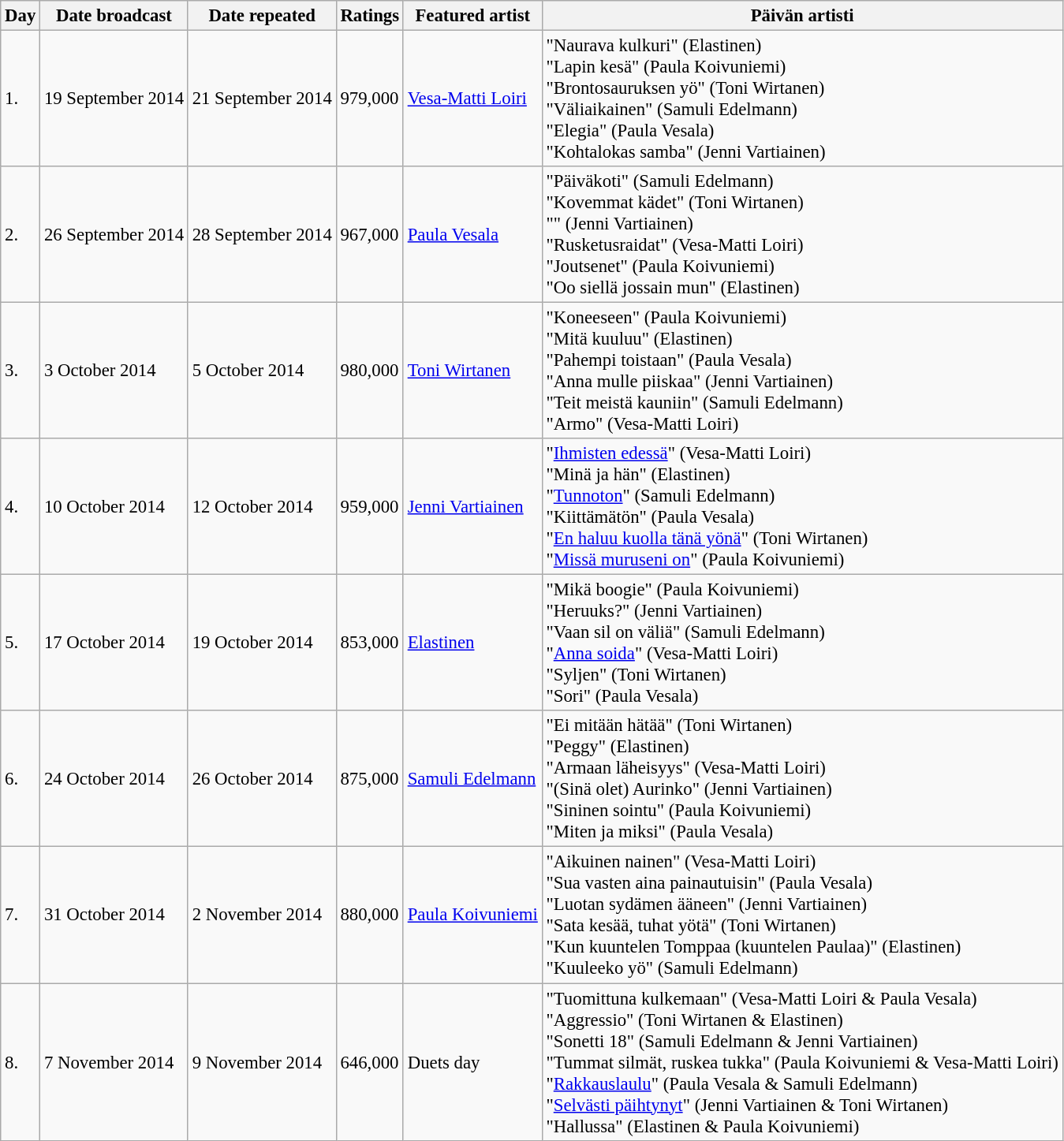<table class="wikitable" style="font-size: 95%;">
<tr>
<th>Day</th>
<th>Date broadcast</th>
<th>Date repeated</th>
<th>Ratings</th>
<th>Featured artist</th>
<th>Päivän artisti</th>
</tr>
<tr>
<td>1.</td>
<td>19 September 2014</td>
<td>21 September 2014</td>
<td>979,000</td>
<td><a href='#'>Vesa-Matti Loiri</a></td>
<td>"Naurava kulkuri" (Elastinen)<br>"Lapin kesä" (Paula Koivuniemi)<br>"Brontosauruksen yö" (Toni Wirtanen)<br>"Väliaikainen" (Samuli Edelmann)<br>"Elegia" (Paula Vesala)<br>"Kohtalokas samba" (Jenni Vartiainen)</td>
</tr>
<tr>
<td>2.</td>
<td>26 September 2014</td>
<td>28 September 2014</td>
<td>967,000</td>
<td><a href='#'>Paula Vesala</a></td>
<td>"Päiväkoti" (Samuli Edelmann)<br>"Kovemmat kädet" (Toni Wirtanen)<br>"" (Jenni Vartiainen)<br>"Rusketusraidat" (Vesa-Matti Loiri)<br>"Joutsenet" (Paula Koivuniemi)<br>"Oo siellä jossain mun" (Elastinen)</td>
</tr>
<tr>
<td>3.</td>
<td>3 October 2014</td>
<td>5 October 2014</td>
<td>980,000</td>
<td><a href='#'>Toni Wirtanen</a></td>
<td>"Koneeseen" (Paula Koivuniemi)<br>"Mitä kuuluu" (Elastinen)<br>"Pahempi toistaan" (Paula Vesala)<br>"Anna mulle piiskaa" (Jenni Vartiainen)<br>"Teit meistä kauniin" (Samuli Edelmann)<br>"Armo" (Vesa-Matti Loiri)</td>
</tr>
<tr>
<td>4.</td>
<td>10 October 2014</td>
<td>12 October 2014</td>
<td>959,000</td>
<td><a href='#'>Jenni Vartiainen</a></td>
<td>"<a href='#'>Ihmisten edessä</a>" (Vesa-Matti Loiri)<br>"Minä ja hän" (Elastinen)<br>"<a href='#'>Tunnoton</a>" (Samuli Edelmann)<br>"Kiittämätön" (Paula Vesala)<br>"<a href='#'>En haluu kuolla tänä yönä</a>" (Toni Wirtanen)<br>"<a href='#'>Missä muruseni on</a>" (Paula Koivuniemi)</td>
</tr>
<tr>
<td>5.</td>
<td>17 October 2014</td>
<td>19 October 2014</td>
<td>853,000</td>
<td><a href='#'>Elastinen</a></td>
<td>"Mikä boogie" (Paula Koivuniemi)<br>"Heruuks?" (Jenni Vartiainen)<br>"Vaan sil on väliä" (Samuli Edelmann)<br>"<a href='#'>Anna soida</a>" (Vesa-Matti Loiri)<br>"Syljen" (Toni Wirtanen)<br>"Sori" (Paula Vesala)</td>
</tr>
<tr>
<td>6.</td>
<td>24 October 2014</td>
<td>26 October 2014</td>
<td>875,000</td>
<td><a href='#'>Samuli Edelmann</a></td>
<td>"Ei mitään hätää" (Toni Wirtanen)<br>"Peggy" (Elastinen)<br>"Armaan läheisyys" (Vesa-Matti Loiri)<br>"(Sinä olet) Aurinko" (Jenni Vartiainen)<br>"Sininen sointu" (Paula Koivuniemi)<br>"Miten ja miksi" (Paula Vesala)</td>
</tr>
<tr>
<td>7.</td>
<td>31 October 2014</td>
<td>2 November 2014</td>
<td>880,000</td>
<td><a href='#'>Paula Koivuniemi</a></td>
<td>"Aikuinen nainen" (Vesa-Matti Loiri)<br>"Sua vasten aina painautuisin" (Paula Vesala)<br>"Luotan sydämen ääneen" (Jenni Vartiainen)<br>"Sata kesää, tuhat yötä" (Toni Wirtanen)<br>"Kun kuuntelen Tomppaa (kuuntelen Paulaa)" (Elastinen)<br>"Kuuleeko yö" (Samuli Edelmann)</td>
</tr>
<tr>
<td>8.</td>
<td>7 November 2014</td>
<td>9 November 2014</td>
<td>646,000</td>
<td>Duets day</td>
<td>"Tuomittuna kulkemaan" (Vesa-Matti Loiri & Paula Vesala)<br>"Aggressio" (Toni Wirtanen & Elastinen)<br>"Sonetti 18" (Samuli Edelmann & Jenni Vartiainen)<br>"Tummat silmät, ruskea tukka" (Paula Koivuniemi & Vesa-Matti Loiri)<br>"<a href='#'>Rakkauslaulu</a>" (Paula Vesala & Samuli Edelmann)<br>"<a href='#'>Selvästi päihtynyt</a>" (Jenni Vartiainen & Toni Wirtanen)<br>"Hallussa" (Elastinen & Paula Koivuniemi)</td>
</tr>
</table>
